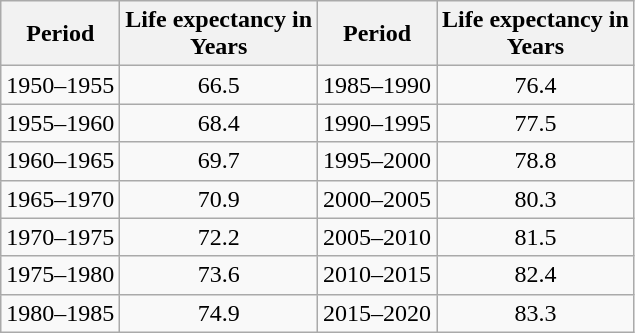<table class="wikitable" style="text-align: center;">
<tr>
<th>Period</th>
<th>Life expectancy in<br>Years</th>
<th>Period</th>
<th>Life expectancy in<br>Years</th>
</tr>
<tr>
<td>1950–1955</td>
<td>66.5</td>
<td>1985–1990</td>
<td>76.4</td>
</tr>
<tr>
<td>1955–1960</td>
<td>68.4</td>
<td>1990–1995</td>
<td>77.5</td>
</tr>
<tr>
<td>1960–1965</td>
<td>69.7</td>
<td>1995–2000</td>
<td>78.8</td>
</tr>
<tr>
<td>1965–1970</td>
<td>70.9</td>
<td>2000–2005</td>
<td>80.3</td>
</tr>
<tr>
<td>1970–1975</td>
<td>72.2</td>
<td>2005–2010</td>
<td>81.5</td>
</tr>
<tr>
<td>1975–1980</td>
<td>73.6</td>
<td>2010–2015</td>
<td>82.4</td>
</tr>
<tr>
<td>1980–1985</td>
<td>74.9</td>
<td>2015–2020</td>
<td>83.3</td>
</tr>
</table>
